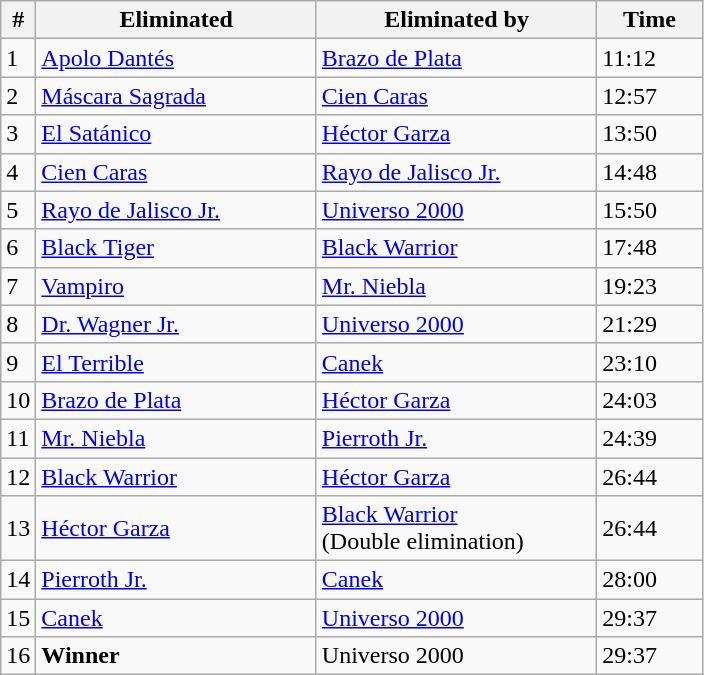<table class="wikitable sortable">
<tr>
<th width=5%>#</th>
<th width=40%>Eliminated</th>
<th width=40%>Eliminated by</th>
<th width=15%>Time</th>
</tr>
<tr>
<td>1</td>
<td><a href='#'>Apolo Dantés</a></td>
<td><a href='#'>Brazo de Plata</a></td>
<td>11:12</td>
</tr>
<tr>
<td>2</td>
<td><a href='#'>Máscara Sagrada</a></td>
<td><a href='#'>Cien Caras</a></td>
<td>12:57</td>
</tr>
<tr>
<td>3</td>
<td><a href='#'>El Satánico</a></td>
<td><a href='#'>Héctor Garza</a></td>
<td>13:50</td>
</tr>
<tr>
<td>4</td>
<td><a href='#'>Cien Caras</a></td>
<td><a href='#'>Rayo de Jalisco Jr.</a></td>
<td>14:48</td>
</tr>
<tr>
<td>5</td>
<td><a href='#'>Rayo de Jalisco Jr.</a></td>
<td><a href='#'>Universo 2000</a></td>
<td>15:50</td>
</tr>
<tr>
<td>6</td>
<td><a href='#'>Black Tiger</a></td>
<td><a href='#'>Black Warrior</a></td>
<td>17:48</td>
</tr>
<tr>
<td>7</td>
<td><a href='#'>Vampiro</a></td>
<td><a href='#'>Mr. Niebla</a></td>
<td>19:23</td>
</tr>
<tr>
<td>8</td>
<td><a href='#'>Dr. Wagner Jr.</a></td>
<td><a href='#'>Universo 2000</a></td>
<td>21:29</td>
</tr>
<tr>
<td>9</td>
<td><a href='#'>El Terrible</a></td>
<td><a href='#'>Canek</a></td>
<td>23:10</td>
</tr>
<tr>
<td>10</td>
<td><a href='#'>Brazo de Plata</a></td>
<td><a href='#'>Héctor Garza</a></td>
<td>24:03</td>
</tr>
<tr>
<td>11</td>
<td><a href='#'>Mr. Niebla</a></td>
<td><a href='#'>Pierroth Jr.</a></td>
<td>24:39</td>
</tr>
<tr>
<td>12</td>
<td><a href='#'>Black Warrior</a></td>
<td><a href='#'>Héctor Garza</a></td>
<td>26:44</td>
</tr>
<tr>
<td>13</td>
<td><a href='#'>Héctor Garza</a></td>
<td><a href='#'>Black Warrior</a><br>(Double elimination)</td>
<td>26:44</td>
</tr>
<tr>
<td>14</td>
<td><a href='#'>Pierroth Jr.</a></td>
<td><a href='#'>Canek</a></td>
<td>28:00</td>
</tr>
<tr>
<td>15</td>
<td><a href='#'>Canek</a></td>
<td><a href='#'>Universo 2000</a></td>
<td>29:37</td>
</tr>
<tr>
<td>16</td>
<td><strong>Winner</strong></td>
<td>Universo 2000</td>
<td>29:37</td>
</tr>
</table>
